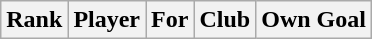<table class="wikitable" style="text-align:center">
<tr>
<th>Rank</th>
<th>Player</th>
<th>For</th>
<th>Club</th>
<th>Own Goal</th>
</tr>
</table>
